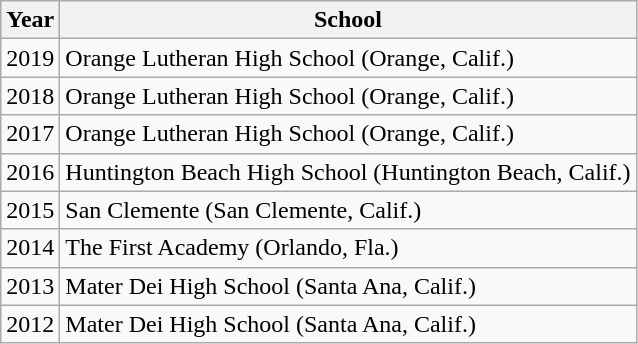<table class="wikitable">
<tr>
<th>Year</th>
<th>School</th>
</tr>
<tr>
<td>2019</td>
<td>Orange Lutheran High School (Orange, Calif.)</td>
</tr>
<tr>
<td>2018</td>
<td>Orange Lutheran High School (Orange, Calif.)</td>
</tr>
<tr>
<td>2017</td>
<td>Orange Lutheran High School (Orange, Calif.)</td>
</tr>
<tr>
<td>2016</td>
<td>Huntington Beach High School (Huntington Beach, Calif.)</td>
</tr>
<tr>
<td>2015</td>
<td>San Clemente (San Clemente, Calif.)</td>
</tr>
<tr>
<td>2014</td>
<td>The First Academy (Orlando, Fla.)</td>
</tr>
<tr>
<td>2013</td>
<td>Mater Dei High School (Santa Ana, Calif.)</td>
</tr>
<tr>
<td>2012</td>
<td>Mater Dei High School (Santa Ana, Calif.)</td>
</tr>
</table>
